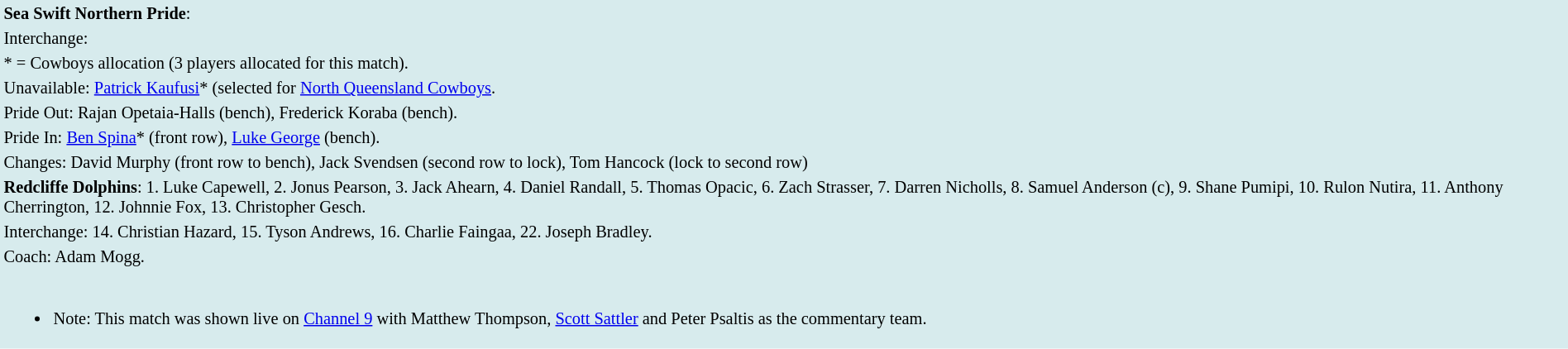<table style="background:#d7ebed; font-size:85%; width:100%;">
<tr>
<td><strong>Sea Swift Northern Pride</strong>:             </td>
</tr>
<tr>
<td>Interchange:    </td>
</tr>
<tr>
<td>* = Cowboys allocation (3 players allocated for this match).</td>
</tr>
<tr>
<td>Unavailable: <a href='#'>Patrick Kaufusi</a>* (selected for <a href='#'>North Queensland Cowboys</a>.</td>
</tr>
<tr>
<td>Pride Out: Rajan Opetaia-Halls (bench), Frederick Koraba (bench).</td>
</tr>
<tr>
<td>Pride In: <a href='#'>Ben Spina</a>* (front row), <a href='#'>Luke George</a> (bench).</td>
</tr>
<tr>
<td>Changes: David Murphy (front row to bench), Jack Svendsen (second row to lock), Tom Hancock (lock to second row)</td>
</tr>
<tr>
<td><strong>Redcliffe Dolphins</strong>: 1. Luke Capewell, 2. Jonus Pearson, 3. Jack Ahearn, 4. Daniel Randall, 5. Thomas Opacic, 6. Zach Strasser, 7. Darren Nicholls, 8. Samuel Anderson (c), 9. Shane Pumipi, 10. Rulon Nutira, 11. Anthony Cherrington, 12. Johnnie Fox, 13. Christopher Gesch.</td>
</tr>
<tr>
<td>Interchange: 14. Christian Hazard, 15. Tyson Andrews, 16. Charlie Faingaa, 22. Joseph Bradley.</td>
</tr>
<tr>
<td>Coach: Adam Mogg.</td>
</tr>
<tr>
<td><br><ul><li>Note: This match was shown live on <a href='#'>Channel 9</a> with Matthew Thompson, <a href='#'>Scott Sattler</a> and Peter Psaltis as the commentary team.</li></ul></td>
</tr>
</table>
